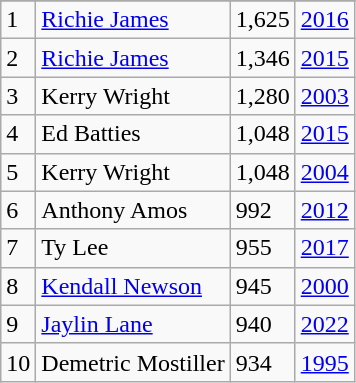<table class="wikitable">
<tr>
</tr>
<tr>
<td>1</td>
<td><a href='#'>Richie James</a></td>
<td>1,625</td>
<td><a href='#'>2016</a></td>
</tr>
<tr>
<td>2</td>
<td><a href='#'>Richie James</a></td>
<td>1,346</td>
<td><a href='#'>2015</a></td>
</tr>
<tr>
<td>3</td>
<td>Kerry Wright</td>
<td>1,280</td>
<td><a href='#'>2003</a></td>
</tr>
<tr>
<td>4</td>
<td>Ed Batties</td>
<td>1,048</td>
<td><a href='#'>2015</a></td>
</tr>
<tr>
<td>5</td>
<td>Kerry Wright</td>
<td>1,048</td>
<td><a href='#'>2004</a></td>
</tr>
<tr>
<td>6</td>
<td>Anthony Amos</td>
<td>992</td>
<td><a href='#'>2012</a></td>
</tr>
<tr>
<td>7</td>
<td>Ty Lee</td>
<td>955</td>
<td><a href='#'>2017</a></td>
</tr>
<tr>
<td>8</td>
<td><a href='#'>Kendall Newson</a></td>
<td>945</td>
<td><a href='#'>2000</a></td>
</tr>
<tr>
<td>9</td>
<td><a href='#'>Jaylin Lane</a></td>
<td>940</td>
<td><a href='#'>2022</a></td>
</tr>
<tr>
<td>10</td>
<td>Demetric Mostiller</td>
<td>934</td>
<td><a href='#'>1995</a></td>
</tr>
</table>
